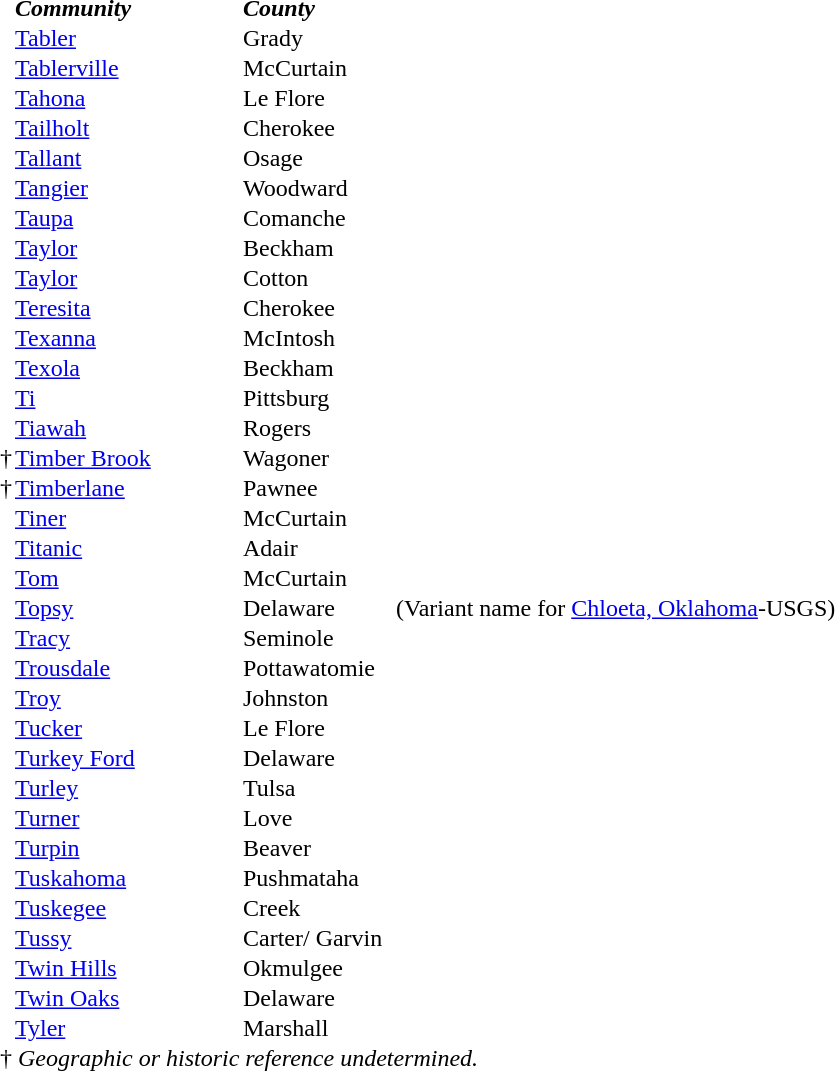<table border="0" cellpadding="0">
<tr>
<td></td>
<td width="150px"><strong><em>Community</em></strong></td>
<td width="100px"><strong><em>County</em></strong></td>
<td width="300px"></td>
</tr>
<tr>
<td></td>
<td><a href='#'>Tabler</a></td>
<td>Grady</td>
<td></td>
</tr>
<tr>
<td></td>
<td><a href='#'>Tablerville</a></td>
<td>McCurtain</td>
<td></td>
</tr>
<tr>
<td></td>
<td><a href='#'>Tahona</a></td>
<td>Le Flore</td>
<td></td>
</tr>
<tr>
<td></td>
<td><a href='#'>Tailholt</a></td>
<td>Cherokee</td>
<td></td>
</tr>
<tr>
<td></td>
<td><a href='#'>Tallant</a></td>
<td>Osage</td>
<td></td>
</tr>
<tr>
<td></td>
<td><a href='#'>Tangier</a></td>
<td>Woodward</td>
<td></td>
</tr>
<tr>
<td></td>
<td><a href='#'>Taupa</a></td>
<td>Comanche</td>
<td></td>
</tr>
<tr>
<td></td>
<td><a href='#'>Taylor</a></td>
<td>Beckham</td>
<td></td>
</tr>
<tr>
<td></td>
<td><a href='#'>Taylor</a></td>
<td>Cotton</td>
<td></td>
</tr>
<tr>
<td></td>
<td><a href='#'>Teresita</a></td>
<td>Cherokee</td>
<td></td>
</tr>
<tr>
<td></td>
<td><a href='#'>Texanna</a></td>
<td>McIntosh</td>
<td></td>
</tr>
<tr>
<td></td>
<td><a href='#'>Texola</a></td>
<td>Beckham</td>
<td></td>
</tr>
<tr>
<td></td>
<td><a href='#'>Ti</a></td>
<td>Pittsburg</td>
<td></td>
</tr>
<tr>
<td></td>
<td><a href='#'>Tiawah</a></td>
<td>Rogers</td>
<td></td>
</tr>
<tr>
<td>†</td>
<td><a href='#'>Timber Brook</a></td>
<td>Wagoner</td>
<td></td>
</tr>
<tr>
<td>†</td>
<td><a href='#'>Timberlane</a></td>
<td>Pawnee</td>
<td></td>
</tr>
<tr>
<td></td>
<td><a href='#'>Tiner</a></td>
<td>McCurtain</td>
<td></td>
</tr>
<tr>
<td></td>
<td><a href='#'>Titanic</a></td>
<td>Adair</td>
<td></td>
</tr>
<tr>
<td></td>
<td><a href='#'>Tom</a></td>
<td>McCurtain</td>
<td></td>
</tr>
<tr valign="top">
<td></td>
<td><a href='#'>Topsy</a></td>
<td>Delaware</td>
<td>(Variant name for <a href='#'>Chloeta, Oklahoma</a>-USGS)</td>
</tr>
<tr>
<td></td>
<td><a href='#'>Tracy</a></td>
<td>Seminole</td>
<td></td>
</tr>
<tr>
<td></td>
<td><a href='#'>Trousdale</a></td>
<td>Pottawatomie</td>
<td></td>
</tr>
<tr>
<td></td>
<td><a href='#'>Troy</a></td>
<td>Johnston</td>
<td></td>
</tr>
<tr>
<td></td>
<td><a href='#'>Tucker</a></td>
<td>Le Flore</td>
<td></td>
</tr>
<tr>
<td></td>
<td><a href='#'>Turkey Ford</a></td>
<td>Delaware</td>
<td></td>
</tr>
<tr>
<td></td>
<td><a href='#'>Turley</a></td>
<td>Tulsa</td>
<td></td>
</tr>
<tr>
<td></td>
<td><a href='#'>Turner</a></td>
<td>Love</td>
<td></td>
</tr>
<tr>
<td></td>
<td><a href='#'>Turpin</a></td>
<td>Beaver</td>
<td></td>
</tr>
<tr>
<td></td>
<td><a href='#'>Tuskahoma</a></td>
<td>Pushmataha</td>
<td></td>
</tr>
<tr>
<td></td>
<td><a href='#'>Tuskegee</a></td>
<td>Creek</td>
<td></td>
</tr>
<tr>
<td></td>
<td><a href='#'>Tussy</a></td>
<td>Carter/ Garvin</td>
<td></td>
</tr>
<tr>
<td></td>
<td><a href='#'>Twin Hills</a></td>
<td>Okmulgee</td>
<td></td>
</tr>
<tr>
<td></td>
<td><a href='#'>Twin Oaks</a></td>
<td>Delaware</td>
<td></td>
</tr>
<tr>
<td></td>
<td><a href='#'>Tyler</a></td>
<td>Marshall</td>
<td></td>
</tr>
<tr>
<td colspan="4">† <em>Geographic or historic reference undetermined.</em></td>
</tr>
</table>
